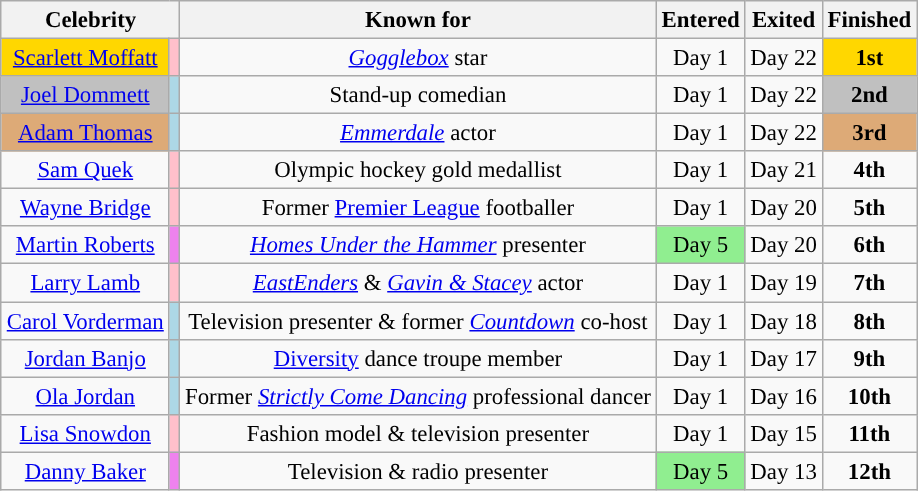<table class=wikitable sortable" style="text-align: center; white-space:nowrap; margin:auto; font-size:95.2%">
<tr>
<th style="width:27% scope="col" colspan=2>Celebrity</th>
<th style="width:49% scope="col">Known for</th>
<th style="width:8% scope="col">Entered</th>
<th style="width:8% scope="col">Exited</th>
<th style="width:8% scope="col">Finished</th>
</tr>
<tr>
<td style="background:gold"><a href='#'>Scarlett Moffatt</a></td>
<td style=background:pink></td>
<td><em><a href='#'>Gogglebox</a></em> star</td>
<td>Day 1</td>
<td>Day 22</td>
<td style="background:gold"><strong>1st</strong></td>
</tr>
<tr>
<td style="background:silver"><a href='#'>Joel Dommett</a></td>
<td style=background:lightblue></td>
<td>Stand-up comedian</td>
<td>Day 1</td>
<td>Day 22</td>
<td style="background:silver"><strong>2nd</strong></td>
</tr>
<tr>
<td style="background:#da7"><a href='#'>Adam Thomas</a></td>
<td style=background:lightblue></td>
<td><em><a href='#'>Emmerdale</a></em> actor</td>
<td>Day 1</td>
<td>Day 22</td>
<td style="background:#da7"><strong>3rd</strong></td>
</tr>
<tr>
<td><a href='#'>Sam Quek</a></td>
<td style=background:pink></td>
<td>Olympic hockey gold medallist</td>
<td>Day 1</td>
<td>Day 21</td>
<td><strong>4th</strong></td>
</tr>
<tr>
<td><a href='#'>Wayne Bridge</a></td>
<td style=background:pink></td>
<td>Former <a href='#'>Premier League</a> footballer</td>
<td>Day 1</td>
<td>Day 20</td>
<td><strong>5th</strong></td>
</tr>
<tr>
<td><a href='#'>Martin Roberts</a></td>
<td style=background:violet></td>
<td><em><a href='#'>Homes Under the Hammer</a></em> presenter</td>
<td style=background:lightgreen>Day 5</td>
<td>Day 20</td>
<td><strong>6th</strong></td>
</tr>
<tr>
<td><a href='#'>Larry Lamb</a></td>
<td style=background:pink></td>
<td><em><a href='#'>EastEnders</a></em> & <em><a href='#'>Gavin & Stacey</a></em> actor</td>
<td>Day 1</td>
<td>Day 19</td>
<td><strong>7th</strong></td>
</tr>
<tr>
<td><a href='#'>Carol Vorderman</a></td>
<td style=background:lightblue></td>
<td>Television presenter & former <em><a href='#'>Countdown</a></em> co-host</td>
<td>Day 1</td>
<td>Day 18</td>
<td><strong>8th</strong></td>
</tr>
<tr>
<td><a href='#'>Jordan Banjo</a></td>
<td style=background:lightblue></td>
<td><a href='#'>Diversity</a> dance troupe member</td>
<td>Day 1</td>
<td>Day 17</td>
<td><strong>9th</strong></td>
</tr>
<tr>
<td><a href='#'>Ola Jordan</a></td>
<td style=background:lightblue></td>
<td>Former <em><a href='#'>Strictly Come Dancing</a></em> professional dancer</td>
<td>Day 1</td>
<td>Day 16</td>
<td><strong>10th</strong></td>
</tr>
<tr>
<td><a href='#'>Lisa Snowdon</a></td>
<td style=background:pink></td>
<td>Fashion model & television presenter</td>
<td>Day 1</td>
<td>Day 15</td>
<td><strong>11th</strong></td>
</tr>
<tr>
<td><a href='#'>Danny Baker</a></td>
<td style=background:violet></td>
<td>Television & radio presenter</td>
<td style=background:lightgreen>Day 5</td>
<td>Day 13</td>
<td><strong>12th</strong></td>
</tr>
</table>
